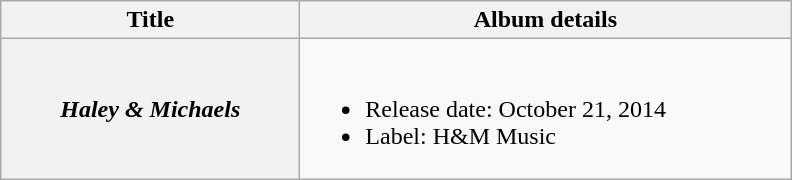<table class="wikitable plainrowheaders">
<tr>
<th style="width:12em;">Title</th>
<th style="width:20em;">Album details</th>
</tr>
<tr>
<th scope="row"><em>Haley & Michaels</em></th>
<td><br><ul><li>Release date: October 21, 2014</li><li>Label: H&M Music</li></ul></td>
</tr>
</table>
